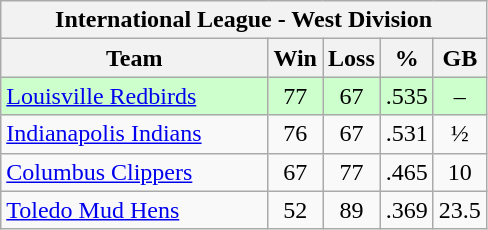<table class="wikitable">
<tr>
<th colspan="5">International League - West Division</th>
</tr>
<tr>
<th width="55%">Team</th>
<th>Win</th>
<th>Loss</th>
<th>%</th>
<th>GB</th>
</tr>
<tr align=center bgcolor=ccffcc>
<td align=left><a href='#'>Louisville Redbirds</a></td>
<td>77</td>
<td>67</td>
<td>.535</td>
<td>–</td>
</tr>
<tr align=center>
<td align=left><a href='#'>Indianapolis Indians</a></td>
<td>76</td>
<td>67</td>
<td>.531</td>
<td>½</td>
</tr>
<tr align=center>
<td align=left><a href='#'>Columbus Clippers</a></td>
<td>67</td>
<td>77</td>
<td>.465</td>
<td>10</td>
</tr>
<tr align=center>
<td align=left><a href='#'>Toledo Mud Hens</a></td>
<td>52</td>
<td>89</td>
<td>.369</td>
<td>23.5</td>
</tr>
</table>
